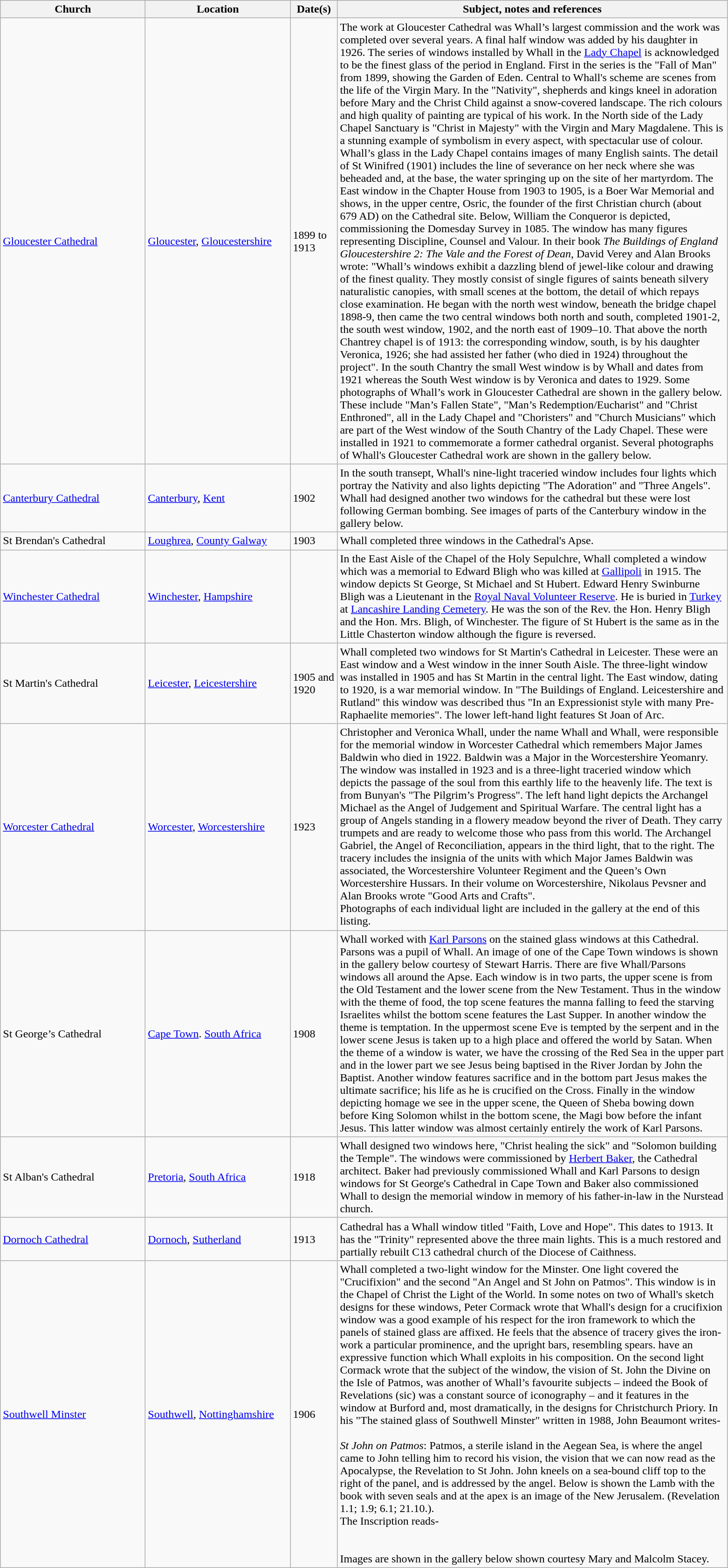<table class="wikitable sortable">
<tr>
<th style="width:200px">Church</th>
<th style="width:200px">Location</th>
<th style="width:60px">Date(s)</th>
<th style="width:550px" class="unsortable">Subject, notes and references</th>
</tr>
<tr>
<td><a href='#'>Gloucester Cathedral</a></td>
<td><a href='#'>Gloucester</a>, <a href='#'>Gloucestershire</a></td>
<td>1899 to 1913</td>
<td>The work at Gloucester Cathedral was Whall’s largest commission and the work was completed over several years. A final half window was added by his daughter in 1926. The series of windows installed by Whall in the <a href='#'>Lady Chapel</a> is acknowledged to be the finest glass of the period in England. First in the series is the "Fall of Man" from 1899, showing the Garden of Eden. Central to Whall's scheme are scenes from the life of the Virgin Mary. In the "Nativity", shepherds and kings kneel in adoration before Mary and the Christ Child against a snow-covered landscape. The rich colours and high quality of painting are typical of his work. In the North side of the Lady Chapel Sanctuary is "Christ in Majesty" with the Virgin and Mary Magdalene. This is a stunning example of symbolism in every aspect, with spectacular use of colour. Whall’s glass in the Lady Chapel contains images of many English saints. The detail of St Winifred (1901) includes the line of severance on her neck where she was beheaded and, at the base, the water springing up on the site of her martyrdom. The East window in the Chapter House from 1903 to 1905, is a Boer War Memorial and shows, in the upper centre, Osric, the founder of the first Christian church (about 679 AD) on the Cathedral site. Below, William the Conqueror is depicted, commissioning the Domesday Survey in 1085. The window has many figures representing Discipline, Counsel and Valour. In their book <em>The Buildings of England Gloucestershire 2: The Vale and the Forest of Dean</em>, David Verey and Alan Brooks wrote: "Whall’s windows exhibit a dazzling blend of jewel-like colour and drawing of the finest quality. They mostly consist of single figures of saints beneath silvery naturalistic canopies, with small scenes at the bottom, the detail of which repays close examination. He began with the north west window, beneath the bridge chapel 1898-9, then came the two central windows both north and south, completed 1901-2, the south west window, 1902, and the north east of 1909–10. That above the north Chantrey chapel is of 1913: the corresponding window, south, is by his daughter Veronica, 1926; she had assisted her father (who died in 1924) throughout the project". In the south Chantry the small West window is by Whall and dates from 1921 whereas the South West window is by Veronica and dates to 1929. Some photographs of Whall’s work in Gloucester Cathedral are shown in the gallery below. These include "Man’s Fallen State", "Man’s Redemption/Eucharist" and "Christ Enthroned", all in the Lady Chapel and "Choristers" and "Church Musicians" which are part of the West window of the South Chantry of the Lady Chapel. These were installed in 1921 to commemorate a former cathedral organist.  Several photographs of Whall's Gloucester Cathedral work are shown in the gallery below.</td>
</tr>
<tr>
<td><a href='#'>Canterbury Cathedral</a></td>
<td><a href='#'>Canterbury</a>, <a href='#'>Kent</a></td>
<td>1902</td>
<td>In the south transept, Whall's nine-light traceried window includes four lights which portray the Nativity and also lights depicting "The Adoration" and "Three Angels". Whall had designed another two windows for the cathedral but these were lost following German bombing. See images of parts of the Canterbury window in the gallery below.</td>
</tr>
<tr>
<td>St Brendan's Cathedral</td>
<td><a href='#'>Loughrea</a>, <a href='#'>County Galway</a></td>
<td>1903</td>
<td>Whall completed three windows in the Cathedral's Apse.</td>
</tr>
<tr>
<td><a href='#'>Winchester Cathedral</a></td>
<td><a href='#'>Winchester</a>, <a href='#'>Hampshire</a></td>
<td></td>
<td>In the East Aisle of the Chapel of the Holy Sepulchre, Whall completed a window which was a memorial to Edward Bligh who was killed at <a href='#'>Gallipoli</a> in 1915. The window depicts St George, St Michael and St Hubert. Edward Henry Swinburne Bligh was a Lieutenant in the <a href='#'>Royal Naval Volunteer Reserve</a>. He is buried in <a href='#'>Turkey</a> at <a href='#'>Lancashire Landing Cemetery</a>. He was the son of the Rev. the Hon. Henry Bligh and the Hon. Mrs. Bligh, of Winchester. The figure of St Hubert is the same as in the Little Chasterton window although the figure is reversed.<br></td>
</tr>
<tr>
<td>St Martin's Cathedral</td>
<td><a href='#'>Leicester</a>, <a href='#'>Leicestershire</a></td>
<td>1905 and 1920</td>
<td>Whall completed two windows for St Martin's Cathedral in Leicester. These were an East window and a West window in the inner South Aisle. The three-light window was installed in 1905 and has St Martin in the central light. The East window, dating to 1920, is a war memorial window. In "The Buildings of England. Leicestershire and Rutland" this window was described thus "In an Expressionist style with many Pre-Raphaelite memories". The lower left-hand light features St Joan of Arc.</td>
</tr>
<tr>
<td><a href='#'>Worcester Cathedral</a></td>
<td><a href='#'>Worcester</a>, <a href='#'>Worcestershire</a></td>
<td>1923</td>
<td>Christopher and Veronica Whall, under the name Whall and Whall, were responsible for the memorial window in Worcester Cathedral which remembers Major James Baldwin who died in 1922. Baldwin was a Major in the Worcestershire Yeomanry. The window was installed in 1923 and is a three-light traceried window which depicts the passage of the soul from this earthly life to the heavenly life. The text is from Bunyan's "The Pilgrim’s Progress". The left hand light depicts the Archangel Michael as the Angel of Judgement and Spiritual Warfare. The central light has a group of Angels standing in a flowery meadow beyond the river of Death. They carry trumpets and are ready to welcome those who pass from this world. The Archangel Gabriel, the Angel of Reconciliation, appears in the third light, that to the right. The tracery includes the insignia of the units with which Major James Baldwin was associated, the Worcestershire Volunteer Regiment and the Queen’s Own Worcestershire Hussars. In their volume on Worcestershire, Nikolaus Pevsner and Alan Brooks wrote "Good Arts and Crafts".<br>Photographs of each individual light are included in the gallery at the end of this listing.</td>
</tr>
<tr>
<td>St George’s Cathedral</td>
<td><a href='#'>Cape Town</a>. <a href='#'>South Africa</a></td>
<td>1908</td>
<td>Whall worked with <a href='#'>Karl Parsons</a> on the stained glass windows at this Cathedral. Parsons was a pupil of Whall. An image of one of the Cape Town windows is shown in the gallery below courtesy of Stewart Harris. There are five Whall/Parsons windows all around the Apse. Each window is in two parts, the upper scene is from the Old Testament and the lower scene from the New Testament. Thus in the window with the theme of food, the top scene features the manna falling to feed the starving Israelites whilst the bottom scene features the Last Supper. In another window the theme is temptation. In the uppermost scene Eve is tempted by the serpent and in the lower scene Jesus is taken up to a high place and offered the world by Satan. When the theme of a window is water, we have the crossing of the Red Sea in the upper part and in the lower part we see Jesus being baptised in the River Jordan by John the Baptist. Another window features sacrifice and in the bottom part Jesus makes the ultimate sacrifice; his life as he is crucified on the Cross. Finally in the window depicting homage we see in the upper scene, the Queen of Sheba bowing down before King Solomon whilst in the bottom scene, the Magi bow before the infant Jesus. This latter window was almost certainly entirely the work of Karl Parsons.</td>
</tr>
<tr>
<td>St Alban's Cathedral</td>
<td><a href='#'>Pretoria</a>, <a href='#'>South Africa</a></td>
<td>1918</td>
<td>Whall designed two windows here, "Christ healing the sick" and "Solomon building the Temple". The windows were commissioned by <a href='#'>Herbert Baker</a>, the Cathedral architect. Baker had previously commissioned Whall and Karl Parsons to design windows for St George's Cathedral in Cape Town and Baker also commissioned Whall to design the memorial window in memory of his father-in-law in the Nurstead church.</td>
</tr>
<tr>
<td><a href='#'>Dornoch Cathedral</a></td>
<td><a href='#'>Dornoch</a>, <a href='#'>Sutherland</a></td>
<td>1913</td>
<td>Cathedral has a Whall window titled "Faith, Love and Hope". This dates to 1913. It has the "Trinity" represented above the three main lights. This is a much restored and partially rebuilt C13 cathedral church of the Diocese of Caithness.</td>
</tr>
<tr>
<td><a href='#'>Southwell Minster</a></td>
<td><a href='#'>Southwell</a>, <a href='#'>Nottinghamshire</a></td>
<td>1906</td>
<td>Whall completed a two-light window for the Minster. One light covered the "Crucifixion" and the second "An Angel and St John on Patmos". This window is in the Chapel of Christ the Light of the World. In some notes on two of Whall's sketch designs for these windows, Peter Cormack wrote that Whall's design for a crucifixion window was a good example of his respect for the iron framework to which the panels of stained glass are affixed. He feels that the absence of tracery gives the iron- work a particular prominence, and the upright bars, resembling spears. have an expressive function which Whall exploits in his composition. On the second light Cormack wrote that the subject of the window, the vision of St. John the Divine on the Isle of Patmos, was another of Whall’s favourite subjects – indeed the Book of Revelations (sic) was a constant source of iconography – and it features in the window at Burford and, most dramatically, in the designs for Christchurch Priory. In his "The stained glass of Southwell Minster" written in 1988, John Beaumont writes-<br><br><em>St John on Patmos</em>: Patmos, a sterile island in the Aegean Sea, is where the angel came to John telling him to record his vision, the vision that we can now read as the Apocalypse, the Revelation to St John. John kneels on a sea-bound cliff top to the right of the panel, and is addressed by the angel. Below is shown the Lamb with the book with seven seals and at the apex is an image of the New Jerusalem. (Revelation 1.1; 1.9; 6.1; 21.10.).<br>The Inscription reads-<br><br><br>Images are shown in the gallery below shown courtesy Mary and Malcolm Stacey.</td>
</tr>
</table>
